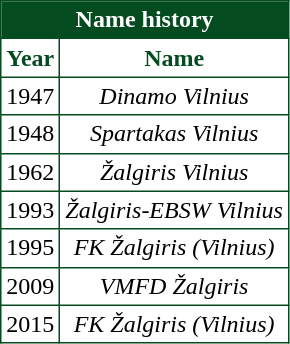<table class="wikitable" style="text-align:left">
<tr>
<td colspan="2" style="background:#044C20; color:#FFFFFF; border:1px solid #044C20; text-align:center;"><strong>Name history</strong></td>
</tr>
<tr>
<td style="background:#FFFFFF; color:#044C20; border:1px solid #044C20; text-align:center;"><strong>Year</strong></td>
<td style="background:#FFFFFF; color:#044C20; border:1px solid #044C20; text-align:center;"><strong>Name</strong></td>
</tr>
<tr>
<td style="background:#FFFFFF;color:#000000;border:1px solid #044C20">1947</td>
<td align=center style="background:#FFFFFF;color:#000000;border:1px solid #044C20"><em>Dinamo Vilnius</em></td>
</tr>
<tr>
<td style="background:#FFFFFF;color:#000000;border:1px solid #044C20">1948</td>
<td align=center style="background:#FFFFFF;color:#000000;border:1px solid #044C20"><em>Spartakas Vilnius</em></td>
</tr>
<tr>
<td style="background:#FFFFFF;color:#000000;border:1px solid #044C20">1962</td>
<td align=center style="background:#FFFFFF;color:#000000;border:1px solid #044C20"><em>Žalgiris Vilnius</em></td>
</tr>
<tr>
<td style="background:#FFFFFF;color:#000000;border:1px solid #044C20">1993</td>
<td align=center style="background:#FFFFFF;color:#000000;border:1px solid #044C20"><em>Žalgiris-EBSW Vilnius</em></td>
</tr>
<tr>
<td style="background:#FFFFFF;color:#000000;border:1px solid #044C20">1995</td>
<td align=center style="background:#FFFFFF;color:#000000;border:1px solid #044C20"><em>FK Žalgiris (Vilnius)</em></td>
</tr>
<tr>
<td style="background:#FFFFFF;color:#000000;border:1px solid #044C20">2009</td>
<td align=center style="background:#FFFFFF;color:#000000;border:1px solid #044C20"><em>VMFD Žalgiris</em></td>
</tr>
<tr>
<td style="background:#FFFFFF;color:#000000;border:1px solid #044C20">2015</td>
<td align=center style="background:#FFFFFF;color:#000000;border:1px solid #044C20"><em>FK Žalgiris (Vilnius)</em></td>
</tr>
</table>
